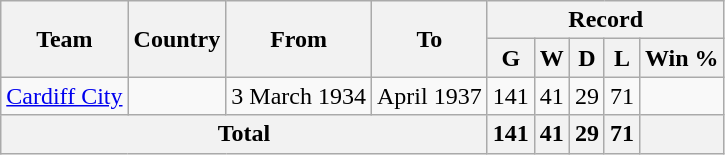<table class="wikitable" style="text-align: center">
<tr>
<th rowspan="2">Team</th>
<th rowspan="2">Country</th>
<th rowspan="2">From</th>
<th rowspan="2">To</th>
<th colspan="6">Record</th>
</tr>
<tr>
<th>G</th>
<th>W</th>
<th>D</th>
<th>L</th>
<th>Win %</th>
</tr>
<tr>
<td align=left><a href='#'>Cardiff City</a></td>
<td></td>
<td align=left>3 March 1934</td>
<td align=left>April 1937</td>
<td>141</td>
<td>41</td>
<td>29</td>
<td>71</td>
<td></td>
</tr>
<tr>
<th colspan="4">Total</th>
<th>141</th>
<th>41</th>
<th>29</th>
<th>71</th>
<th></th>
</tr>
</table>
